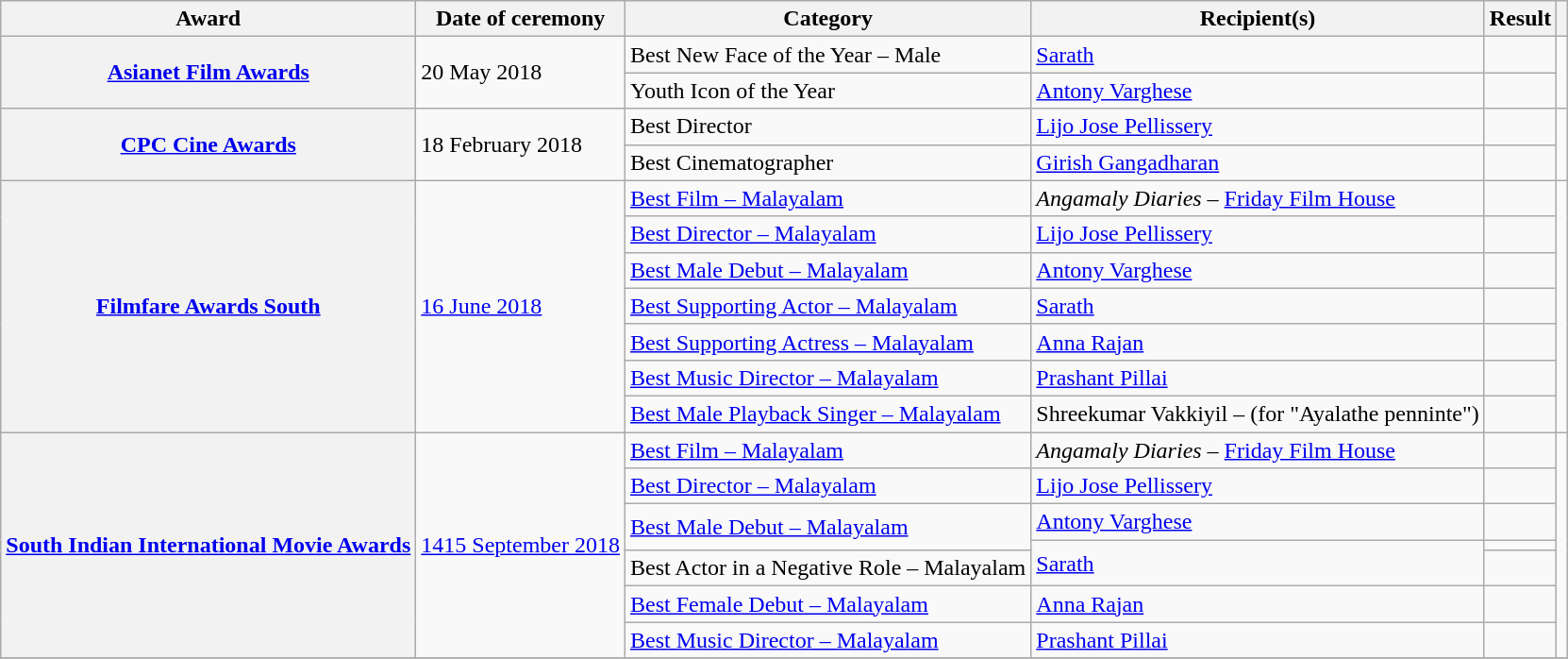<table class="wikitable plainrowheaders sortable">
<tr>
<th scope="col">Award</th>
<th scope="col">Date of ceremony</th>
<th scope="col">Category</th>
<th scope="col">Recipient(s)</th>
<th scope="col">Result</th>
<th scope="col" class="unsortable"></th>
</tr>
<tr>
<th scope="row" rowspan="2"><a href='#'>Asianet Film Awards</a></th>
<td rowspan="2">20 May 2018</td>
<td>Best New Face of the Year – Male</td>
<td><a href='#'>Sarath</a></td>
<td></td>
<td style="text-align:center;" rowspan="2"></td>
</tr>
<tr>
<td>Youth Icon of the Year</td>
<td><a href='#'>Antony Varghese</a></td>
<td></td>
</tr>
<tr>
<th scope="row" rowspan="2"><a href='#'>CPC Cine Awards</a></th>
<td rowspan="2">18 February 2018</td>
<td>Best Director</td>
<td><a href='#'>Lijo Jose Pellissery</a></td>
<td></td>
<td style="text-align:center;" rowspan="2"></td>
</tr>
<tr>
<td>Best Cinematographer</td>
<td><a href='#'>Girish Gangadharan</a></td>
<td></td>
</tr>
<tr>
<th scope="row" rowspan="7"><a href='#'>Filmfare Awards South</a></th>
<td rowspan="7"><a href='#'>16 June 2018</a></td>
<td><a href='#'>Best Film – Malayalam</a></td>
<td><em>Angamaly Diaries</em> – <a href='#'>Friday Film House</a></td>
<td></td>
<td style="text-align:center;" rowspan="7"><br></td>
</tr>
<tr>
<td><a href='#'>Best Director – Malayalam</a></td>
<td><a href='#'>Lijo Jose Pellissery</a></td>
<td></td>
</tr>
<tr>
<td><a href='#'>Best Male Debut – Malayalam</a></td>
<td><a href='#'>Antony Varghese</a></td>
<td></td>
</tr>
<tr>
<td><a href='#'>Best Supporting Actor – Malayalam</a></td>
<td><a href='#'>Sarath</a></td>
<td></td>
</tr>
<tr>
<td><a href='#'>Best Supporting Actress – Malayalam</a></td>
<td><a href='#'>Anna Rajan</a></td>
<td></td>
</tr>
<tr>
<td><a href='#'>Best Music Director – Malayalam</a></td>
<td><a href='#'>Prashant Pillai</a></td>
<td></td>
</tr>
<tr>
<td><a href='#'>Best Male Playback Singer – Malayalam</a></td>
<td>Shreekumar Vakkiyil – (for "Ayalathe penninte")</td>
<td></td>
</tr>
<tr>
<th scope="row" rowspan="7"><a href='#'>South Indian International Movie Awards</a></th>
<td rowspan="7"><a href='#'>1415 September 2018</a></td>
<td><a href='#'>Best Film – Malayalam</a></td>
<td><em>Angamaly Diaries</em> – <a href='#'>Friday Film House</a></td>
<td></td>
<td style="text-align:center;" rowspan="7"><br></td>
</tr>
<tr>
<td><a href='#'>Best Director – Malayalam</a></td>
<td><a href='#'>Lijo Jose Pellissery</a></td>
<td></td>
</tr>
<tr>
<td rowspan="2"><a href='#'>Best Male Debut – Malayalam</a></td>
<td><a href='#'>Antony Varghese</a></td>
<td></td>
</tr>
<tr>
<td rowspan="2"><a href='#'>Sarath</a></td>
<td></td>
</tr>
<tr>
<td>Best Actor in a Negative Role – Malayalam</td>
<td></td>
</tr>
<tr>
<td><a href='#'>Best Female Debut – Malayalam</a></td>
<td><a href='#'>Anna Rajan</a></td>
<td></td>
</tr>
<tr>
<td><a href='#'>Best Music Director – Malayalam</a></td>
<td><a href='#'>Prashant Pillai</a></td>
<td></td>
</tr>
<tr>
</tr>
</table>
